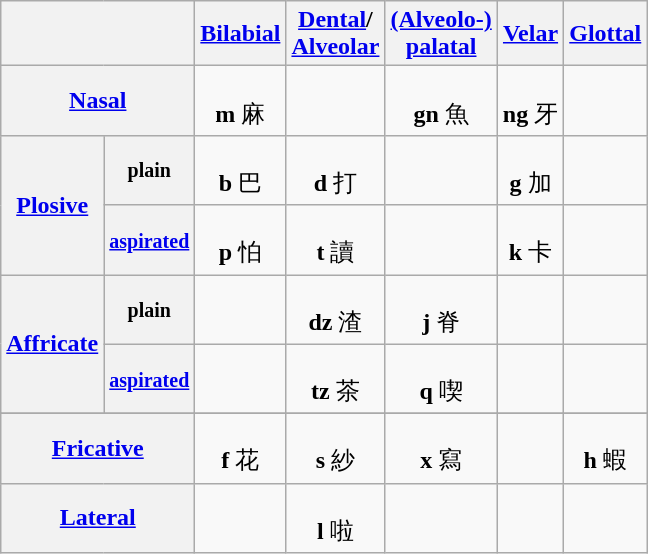<table class="wikitable">
<tr>
<th colspan=2></th>
<th><a href='#'>Bilabial</a></th>
<th><a href='#'>Dental</a>/<br><a href='#'>Alveolar</a></th>
<th><a href='#'>(Alveolo-)<br>palatal</a></th>
<th><a href='#'>Velar</a></th>
<th><a href='#'>Glottal</a></th>
</tr>
<tr align=center>
<th colspan=2><a href='#'>Nasal</a></th>
<td><br> <strong>m</strong> 麻</td>
<td></td>
<td><br> <strong>gn</strong> 魚</td>
<td><br> <strong>ng</strong> 牙</td>
<td></td>
</tr>
<tr align=center>
<th rowspan=2><a href='#'>Plosive</a></th>
<th><small>plain</small></th>
<td><br> <strong>b</strong> 巴</td>
<td><br> <strong>d</strong> 打</td>
<td></td>
<td><br> <strong>g</strong> 加</td>
<td></td>
</tr>
<tr align=center>
<th><small><a href='#'>aspirated</a></small></th>
<td><br> <strong>p</strong> 怕</td>
<td><br> <strong>t</strong> 讀</td>
<td></td>
<td><br> <strong>k</strong> 卡</td>
<td></td>
</tr>
<tr align=center>
<th rowspan=2><a href='#'>Affricate</a></th>
<th><small>plain</small></th>
<td></td>
<td><br> <strong>dz</strong> 渣</td>
<td><br> <strong>j</strong> 脊</td>
<td></td>
<td></td>
</tr>
<tr align=center>
<th><small><a href='#'>aspirated</a></small></th>
<td></td>
<td><br> <strong>tz</strong> 茶</td>
<td><br> <strong>q</strong> 喫</td>
<td></td>
<td></td>
</tr>
<tr>
</tr>
<tr align=center>
<th colspan=2><a href='#'>Fricative</a></th>
<td><br> <strong>f</strong> 花</td>
<td><br> <strong>s</strong> 紗</td>
<td><br> <strong>x</strong> 寫</td>
<td></td>
<td><br> <strong>h</strong> 蝦</td>
</tr>
<tr align=center>
<th colspan=2><a href='#'>Lateral</a></th>
<td></td>
<td><br> <strong>l</strong> 啦</td>
<td></td>
<td></td>
<td></td>
</tr>
</table>
